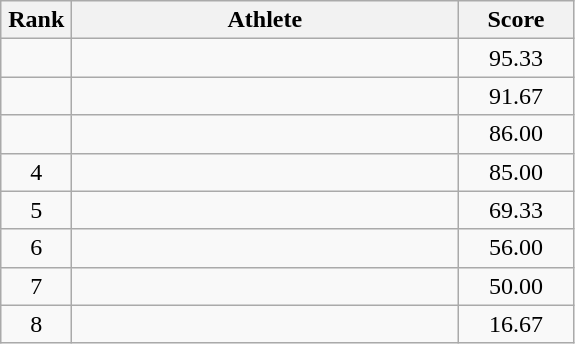<table class=wikitable style="text-align:center">
<tr>
<th width=40>Rank</th>
<th width=250>Athlete</th>
<th width=70>Score</th>
</tr>
<tr>
<td></td>
<td align=left></td>
<td>95.33</td>
</tr>
<tr>
<td></td>
<td align=left></td>
<td>91.67</td>
</tr>
<tr>
<td></td>
<td align=left></td>
<td>86.00</td>
</tr>
<tr>
<td>4</td>
<td align=left></td>
<td>85.00</td>
</tr>
<tr>
<td>5</td>
<td align=left></td>
<td>69.33</td>
</tr>
<tr>
<td>6</td>
<td align=left></td>
<td>56.00</td>
</tr>
<tr>
<td>7</td>
<td align=left></td>
<td>50.00</td>
</tr>
<tr>
<td>8</td>
<td align=left></td>
<td>16.67</td>
</tr>
</table>
